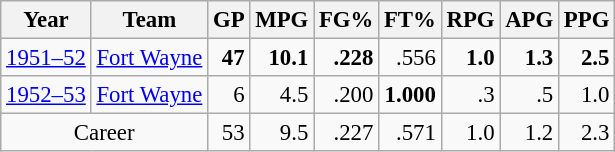<table class="wikitable sortable" style="font-size:95%; text-align:right;">
<tr>
<th>Year</th>
<th>Team</th>
<th>GP</th>
<th>MPG</th>
<th>FG%</th>
<th>FT%</th>
<th>RPG</th>
<th>APG</th>
<th>PPG</th>
</tr>
<tr>
<td style="text-align:left;"><a href='#'>1951–52</a></td>
<td style="text-align:left;"><a href='#'>Fort Wayne</a></td>
<td><strong>47</strong></td>
<td><strong>10.1</strong></td>
<td><strong>.228</strong></td>
<td>.556</td>
<td><strong>1.0</strong></td>
<td><strong>1.3</strong></td>
<td><strong>2.5</strong></td>
</tr>
<tr>
<td style="text-align:left;"><a href='#'>1952–53</a></td>
<td style="text-align:left;"><a href='#'>Fort Wayne</a></td>
<td>6</td>
<td>4.5</td>
<td>.200</td>
<td><strong>1.000</strong></td>
<td>.3</td>
<td>.5</td>
<td>1.0</td>
</tr>
<tr>
<td colspan="2" style="text-align:center;">Career</td>
<td>53</td>
<td>9.5</td>
<td>.227</td>
<td>.571</td>
<td>1.0</td>
<td>1.2</td>
<td>2.3</td>
</tr>
</table>
